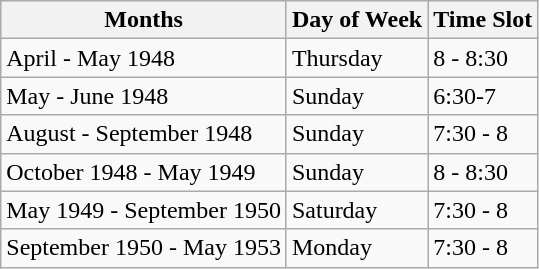<table class="wikitable">
<tr>
<th>Months</th>
<th>Day of Week</th>
<th>Time Slot</th>
</tr>
<tr>
<td>April - May 1948</td>
<td>Thursday</td>
<td>8 - 8:30</td>
</tr>
<tr>
<td>May - June 1948</td>
<td>Sunday</td>
<td>6:30-7</td>
</tr>
<tr>
<td>August - September 1948</td>
<td>Sunday</td>
<td>7:30 - 8</td>
</tr>
<tr>
<td>October 1948 - May 1949</td>
<td>Sunday</td>
<td>8 - 8:30</td>
</tr>
<tr>
<td>May 1949 - September 1950</td>
<td>Saturday</td>
<td>7:30 - 8</td>
</tr>
<tr>
<td>September 1950 - May 1953</td>
<td>Monday</td>
<td>7:30 - 8</td>
</tr>
</table>
